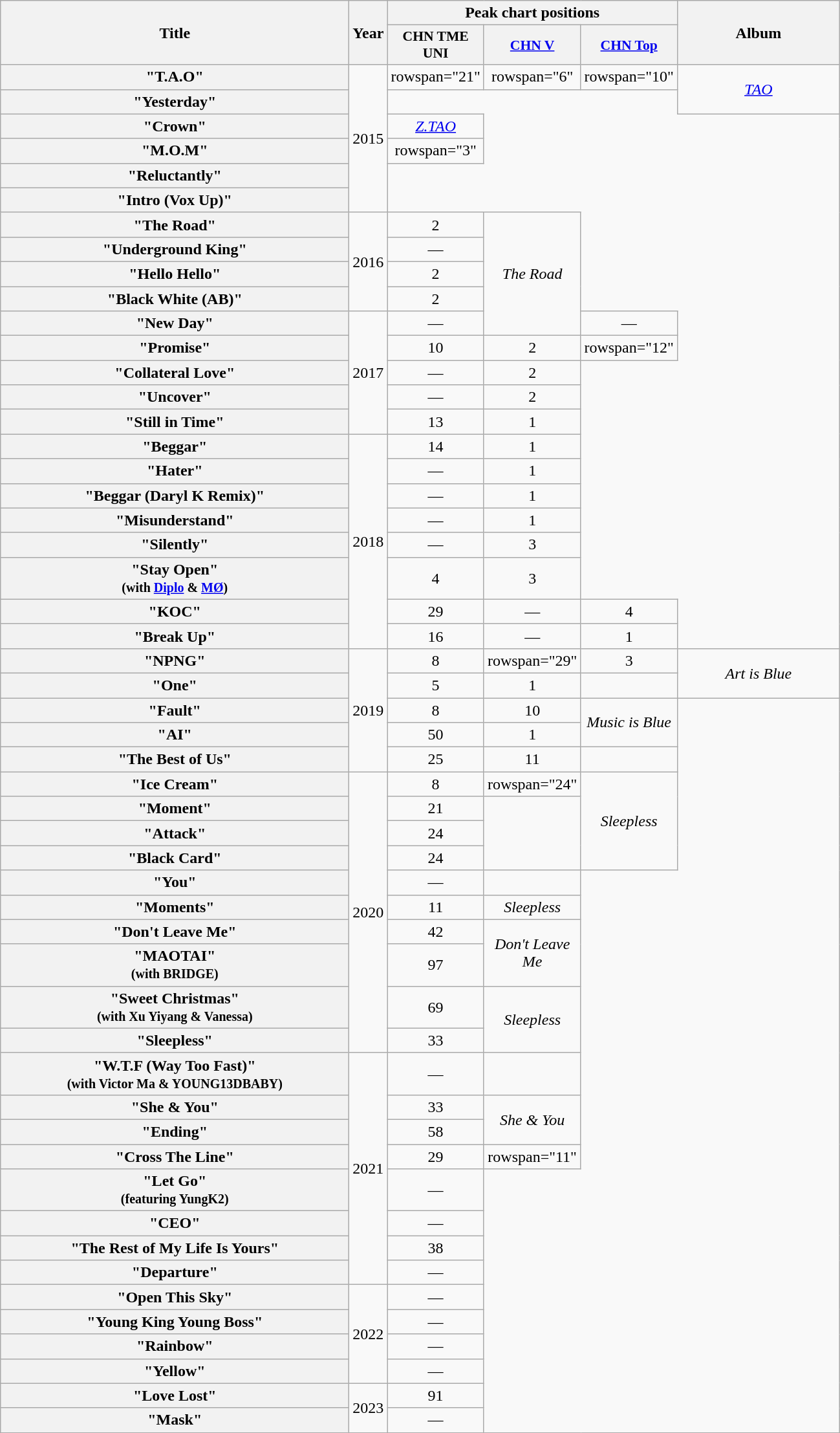<table class="wikitable plainrowheaders" style="text-align:center;">
<tr>
<th rowspan="2" scope="col" style="width:22em;">Title</th>
<th rowspan="2" scope="col" style="width:1em;">Year</th>
<th colspan="3">Peak chart positions</th>
<th rowspan="2" scope="col" style="width:10em;">Album</th>
</tr>
<tr>
<th scope="col" style="width:3em;font-size:90%;">CHN TME UNI<br></th>
<th style="width:3em; font-size:90%"><a href='#'>CHN V</a><br></th>
<th style="width:3em; font-size:90%"><a href='#'>CHN Top</a><br></th>
</tr>
<tr>
<th scope="row">"T.A.O"</th>
<td rowspan="6">2015</td>
<td>rowspan="21" </td>
<td>rowspan="6" </td>
<td>rowspan="10" </td>
<td rowspan="2"><em><a href='#'>TAO</a></em></td>
</tr>
<tr>
<th scope="row">"Yesterday"</th>
</tr>
<tr>
<th scope="row">"Crown" </th>
<td><em><a href='#'>Z.TAO</a></em></td>
</tr>
<tr>
<th scope="row">"M.O.M"</th>
<td>rowspan="3" </td>
</tr>
<tr>
<th scope="row">"Reluctantly" </th>
</tr>
<tr>
<th scope="row">"Intro (Vox Up)"</th>
</tr>
<tr>
<th scope="row">"The Road"</th>
<td rowspan="4">2016</td>
<td>2</td>
<td rowspan="5"><em>The Road</em></td>
</tr>
<tr>
<th scope="row">"Underground King"</th>
<td>—</td>
</tr>
<tr>
<th scope="row">"Hello Hello" <br></th>
<td>2</td>
</tr>
<tr>
<th scope="row">"Black White (AB)"</th>
<td>2</td>
</tr>
<tr>
<th scope="row">"New Day"</th>
<td rowspan="5">2017</td>
<td>—</td>
<td>—</td>
</tr>
<tr>
<th scope="row">"Promise"</th>
<td>10</td>
<td>2</td>
<td>rowspan="12" </td>
</tr>
<tr>
<th scope="row">"Collateral Love"</th>
<td>—</td>
<td>2</td>
</tr>
<tr>
<th scope="row">"Uncover" </th>
<td>—</td>
<td>2</td>
</tr>
<tr>
<th scope="row">"Still in Time" </th>
<td>13</td>
<td>1</td>
</tr>
<tr>
<th scope="row">"Beggar"</th>
<td rowspan="8">2018</td>
<td>14</td>
<td>1</td>
</tr>
<tr>
<th scope="row">"Hater"</th>
<td>—</td>
<td>1</td>
</tr>
<tr>
<th scope="row">"Beggar (Daryl K Remix)" </th>
<td>—</td>
<td>1</td>
</tr>
<tr>
<th scope="row">"Misunderstand"</th>
<td>—</td>
<td>1</td>
</tr>
<tr>
<th scope="row">"Silently" </th>
<td>—</td>
<td>3</td>
</tr>
<tr>
<th scope="row">"Stay Open" <br><small>(with <a href='#'>Diplo</a> & <a href='#'>MØ</a>)</small></th>
<td>4</td>
<td>3</td>
</tr>
<tr>
<th scope="row">"KOC"</th>
<td>29</td>
<td>—</td>
<td>4</td>
</tr>
<tr>
<th scope=row>"Break Up" </th>
<td>16</td>
<td>—</td>
<td>1</td>
</tr>
<tr>
<th scope=row>"NPNG" <br></th>
<td rowspan="5">2019</td>
<td>8</td>
<td>rowspan="29" </td>
<td>3</td>
<td rowspan="2"><em>Art is Blue</em></td>
</tr>
<tr>
<th scope=row>"One" </th>
<td>5</td>
<td>1</td>
</tr>
<tr>
<th scope=row>"Fault" </th>
<td>8</td>
<td>10</td>
<td rowspan="2"><em>Music is Blue</em></td>
</tr>
<tr>
<th scope=row>"AI" </th>
<td>50</td>
<td>1</td>
</tr>
<tr>
<th scope=row>"The Best of Us" </th>
<td>25</td>
<td>11</td>
<td></td>
</tr>
<tr>
<th scope=row>"Ice Cream" </th>
<td rowspan="10">2020</td>
<td>8</td>
<td>rowspan="24" </td>
<td rowspan="4"><em>Sleepless</em></td>
</tr>
<tr>
<th scope=row>"Moment" </th>
<td>21</td>
</tr>
<tr>
<th scope=row>"Attack"  </th>
<td>24</td>
</tr>
<tr>
<th scope=row>"Black Card" <br></th>
<td>24</td>
</tr>
<tr>
<th scope=row>"You" </th>
<td>—</td>
<td></td>
</tr>
<tr>
<th scope=row>"Moments" </th>
<td>11</td>
<td><em>Sleepless</em></td>
</tr>
<tr>
<th scope=row>"Don't Leave Me" </th>
<td>42</td>
<td rowspan="2"><em>Don't Leave Me</em></td>
</tr>
<tr>
<th scope=row>"MAOTAI" <br><small>(with BRIDGE)</small></th>
<td>97</td>
</tr>
<tr>
<th scope="row">"Sweet Christmas" <br><small>(with Xu Yiyang & Vanessa)</small></th>
<td>69</td>
<td rowspan="2"><em>Sleepless</em></td>
</tr>
<tr>
<th scope=row>"Sleepless" </th>
<td>33</td>
</tr>
<tr>
<th scope=row>"W.T.F (Way Too Fast)"<br><small>(with Victor Ma & YOUNG13DBABY)</small></th>
<td rowspan="8">2021</td>
<td>—</td>
<td></td>
</tr>
<tr>
<th scope=row>"She & You" </th>
<td>33</td>
<td rowspan="2"><em>She & You</em></td>
</tr>
<tr>
<th scope=row>"Ending" </th>
<td>58</td>
</tr>
<tr>
<th scope=row>"Cross The Line" </th>
<td>29</td>
<td>rowspan="11" </td>
</tr>
<tr>
<th scope=row>"Let Go" <br><small>(featuring YungK2)</small></th>
<td>—</td>
</tr>
<tr>
<th scope=row>"CEO" </th>
<td>—</td>
</tr>
<tr>
<th scope=row>"The Rest of My Life Is Yours" </th>
<td>38</td>
</tr>
<tr>
<th scope=row>"Departure" </th>
<td>—</td>
</tr>
<tr>
<th scope=row>"Open This Sky" </th>
<td rowspan="4">2022</td>
<td>—</td>
</tr>
<tr>
<th scope=row>"Young King Young Boss" </th>
<td>—</td>
</tr>
<tr>
<th scope=row>"Rainbow" <br></th>
<td>—</td>
</tr>
<tr>
<th scope=row>"Yellow"</th>
<td>—</td>
</tr>
<tr>
<th scope=row>"Love Lost" </th>
<td rowspan="2">2023</td>
<td>91</td>
</tr>
<tr>
<th scope=row>"Mask"  <br></th>
<td>—</td>
</tr>
</table>
